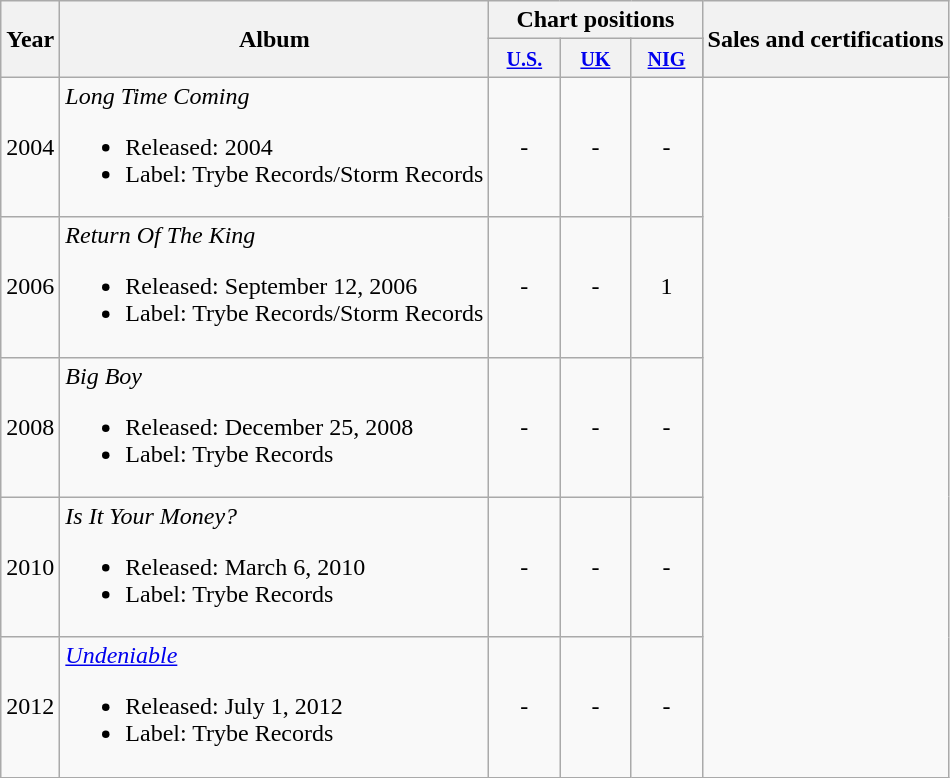<table class="wikitable">
<tr>
<th rowspan="2">Year</th>
<th rowspan="2">Album</th>
<th colspan="6">Chart positions</th>
<th rowspan="2">Sales and certifications</th>
</tr>
<tr>
<th align="center" width="40"><small><a href='#'>U.S.</a></small></th>
<th align="center" width="40"><small><a href='#'>UK</a></small></th>
<th align="center" width="40"><small><a href='#'>NIG</a></small></th>
</tr>
<tr>
<td>2004</td>
<td><em>Long Time Coming</em><br><ul><li>Released: 2004</li><li>Label: Trybe Records/Storm Records</li></ul></td>
<td align="center">-</td>
<td align="center">-</td>
<td align="center">-</td>
</tr>
<tr>
<td>2006</td>
<td><em>Return Of The King</em><br><ul><li>Released: September 12, 2006</li><li>Label: Trybe Records/Storm Records</li></ul></td>
<td align="center">-</td>
<td align="center">-</td>
<td align="center">1</td>
</tr>
<tr>
<td>2008</td>
<td><em>Big Boy</em><br><ul><li>Released: December 25, 2008</li><li>Label: Trybe Records</li></ul></td>
<td align="center">-</td>
<td align="center">-</td>
<td align="center">-</td>
</tr>
<tr>
<td>2010</td>
<td><em>Is It Your Money?</em><br><ul><li>Released: March 6, 2010</li><li>Label: Trybe Records</li></ul></td>
<td align="center">-</td>
<td align="center">-</td>
<td align="center">-</td>
</tr>
<tr>
<td>2012</td>
<td><em><a href='#'>Undeniable</a></em><br><ul><li>Released: July 1, 2012</li><li>Label: Trybe Records</li></ul></td>
<td align="center">-</td>
<td align="center">-</td>
<td align="center">-</td>
</tr>
</table>
